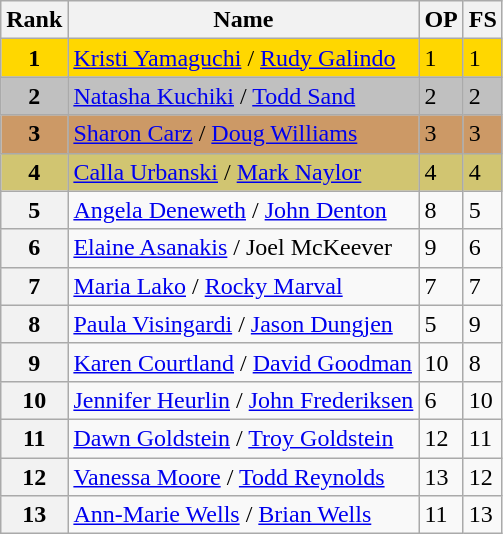<table class="wikitable">
<tr>
<th>Rank</th>
<th>Name</th>
<th>OP</th>
<th>FS</th>
</tr>
<tr bgcolor="gold">
<td align="center"><strong>1</strong></td>
<td><a href='#'>Kristi Yamaguchi</a> / <a href='#'>Rudy Galindo</a></td>
<td>1</td>
<td>1</td>
</tr>
<tr bgcolor="silver">
<td align="center"><strong>2</strong></td>
<td><a href='#'>Natasha Kuchiki</a> / <a href='#'>Todd Sand</a></td>
<td>2</td>
<td>2</td>
</tr>
<tr bgcolor="cc9966">
<td align="center"><strong>3</strong></td>
<td><a href='#'>Sharon Carz</a> / <a href='#'>Doug Williams</a></td>
<td>3</td>
<td>3</td>
</tr>
<tr bgcolor="#d1c571">
<td align="center"><strong>4</strong></td>
<td><a href='#'>Calla Urbanski</a> / <a href='#'>Mark Naylor</a></td>
<td>4</td>
<td>4</td>
</tr>
<tr>
<th>5</th>
<td><a href='#'>Angela Deneweth</a> / <a href='#'>John Denton</a></td>
<td>8</td>
<td>5</td>
</tr>
<tr>
<th>6</th>
<td><a href='#'>Elaine Asanakis</a> / Joel McKeever</td>
<td>9</td>
<td>6</td>
</tr>
<tr>
<th>7</th>
<td><a href='#'>Maria Lako</a> / <a href='#'>Rocky Marval</a></td>
<td>7</td>
<td>7</td>
</tr>
<tr>
<th>8</th>
<td><a href='#'>Paula Visingardi</a> / <a href='#'>Jason Dungjen</a></td>
<td>5</td>
<td>9</td>
</tr>
<tr>
<th>9</th>
<td><a href='#'>Karen Courtland</a> / <a href='#'>David Goodman</a></td>
<td>10</td>
<td>8</td>
</tr>
<tr>
<th>10</th>
<td><a href='#'>Jennifer Heurlin</a> / <a href='#'>John Frederiksen</a></td>
<td>6</td>
<td>10</td>
</tr>
<tr>
<th>11</th>
<td><a href='#'>Dawn Goldstein</a> / <a href='#'>Troy Goldstein</a></td>
<td>12</td>
<td>11</td>
</tr>
<tr>
<th>12</th>
<td><a href='#'>Vanessa Moore</a> / <a href='#'>Todd Reynolds</a></td>
<td>13</td>
<td>12</td>
</tr>
<tr>
<th>13</th>
<td><a href='#'>Ann-Marie Wells</a> / <a href='#'>Brian Wells</a></td>
<td>11</td>
<td>13</td>
</tr>
</table>
